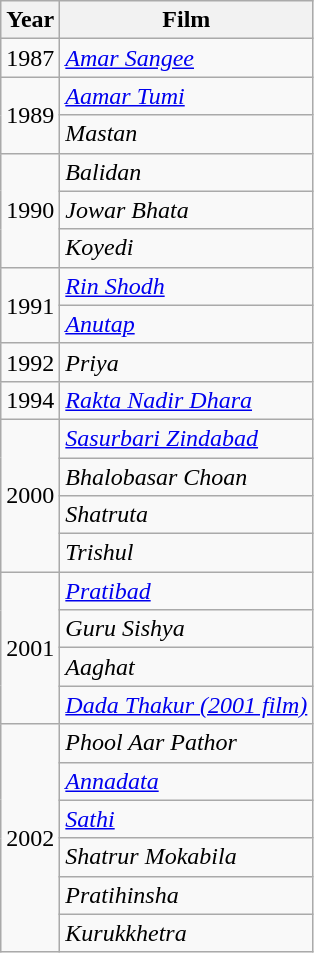<table class="wikitable">
<tr>
<th>Year</th>
<th>Film</th>
</tr>
<tr>
<td>1987</td>
<td><em><a href='#'>Amar Sangee</a></em></td>
</tr>
<tr>
<td rowspan="2">1989</td>
<td><em><a href='#'>Aamar Tumi</a></em></td>
</tr>
<tr>
<td><em>Mastan</em></td>
</tr>
<tr>
<td rowspan="3">1990</td>
<td><em>Balidan</em></td>
</tr>
<tr>
<td><em>Jowar Bhata</em></td>
</tr>
<tr>
<td><em>Koyedi</em></td>
</tr>
<tr>
<td rowspan="2">1991</td>
<td><em><a href='#'>Rin Shodh</a></em></td>
</tr>
<tr>
<td><em><a href='#'>Anutap</a></em></td>
</tr>
<tr>
<td>1992</td>
<td><em>Priya</em></td>
</tr>
<tr>
<td>1994</td>
<td><em><a href='#'>Rakta Nadir Dhara</a></em></td>
</tr>
<tr>
<td rowspan="4">2000</td>
<td><em><a href='#'>Sasurbari Zindabad</a></em></td>
</tr>
<tr>
<td><em>Bhalobasar Choan</em></td>
</tr>
<tr>
<td><em>Shatruta</em></td>
</tr>
<tr>
<td><em>Trishul</em></td>
</tr>
<tr>
<td rowspan="4">2001</td>
<td><em><a href='#'>Pratibad</a></em></td>
</tr>
<tr>
<td><em>Guru Sishya</em></td>
</tr>
<tr>
<td><em>Aaghat</em></td>
</tr>
<tr>
<td><em><a href='#'>Dada Thakur (2001 film)</a></em></td>
</tr>
<tr>
<td rowspan="6">2002</td>
<td><em>Phool Aar Pathor</em></td>
</tr>
<tr>
<td><em><a href='#'>Annadata</a></em></td>
</tr>
<tr>
<td><em><a href='#'>Sathi</a></em></td>
</tr>
<tr>
<td><em>Shatrur Mokabila</em></td>
</tr>
<tr>
<td><em>Pratihinsha</em></td>
</tr>
<tr>
<td><em>Kurukkhetra</em></td>
</tr>
</table>
